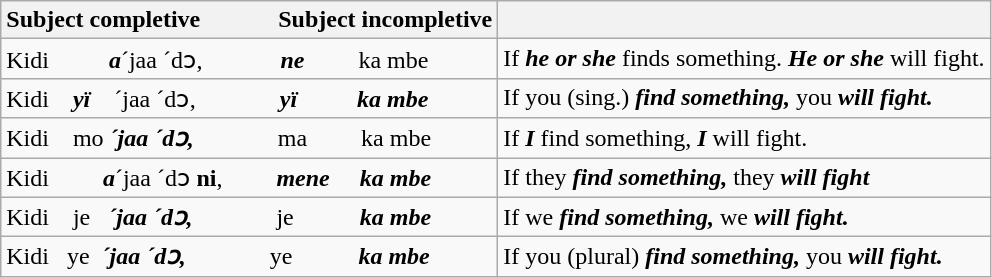<table class="wikitable">
<tr>
<th>Subject completive             Subject incompletive</th>
<th></th>
</tr>
<tr>
<td>Kidi <strong><em>         a</em></strong>´jaa  ´dɔ,             <strong><em>ne        </em></strong> ka  mbe</td>
<td>If <strong><em>he or she</em></strong>  finds something. <strong><em>He or she</em></strong> will fight.</td>
</tr>
<tr>
<td>Kidi    <strong><em>yï    </em></strong>´jaa ´dɔ,              <strong><em>yï<em>          <strong>ka  mbe</td>
<td>If </em></strong>you (sing.)<strong><em>  find something, </em></strong>you<strong><em> will fight.</td>
</tr>
<tr>
<td>Kidi    </em></strong>mo<strong><em> ´jaa ´dɔ,              </em></strong>ma</em>        </strong> ka  mbe</td>
<td>If <strong><em>I</em></strong> find something,  <strong><em>I</em></strong> will fight.</td>
</tr>
<tr>
<td>Kidi         <strong><em>a</em></strong>´jaa ´dɔ <strong>ni</strong>,         <strong><em>mene<em>    <strong> k</strong>a<strong> mbe</td>
<td>If </em></strong>they<strong><em> find  something, </em></strong>they<strong><em> will fight</td>
</tr>
<tr>
<td>Kidi    </em></strong>je   <strong><em>´jaa ´dɔ,              </em></strong>je          <strong><em> ka  mbe</td>
<td>If </em></strong>we<strong><em> find  something, </em></strong>we<strong><em> will fight.</td>
</tr>
<tr>
<td>Kidi   </em></strong>ye    <strong><em>´jaa ´dɔ,              </em></strong>ye           <strong><em>ka mbe</td>
<td>If </em></strong>you (plural)<strong><em>  find something, </em></strong>you<strong><em> will fight.</td>
</tr>
</table>
